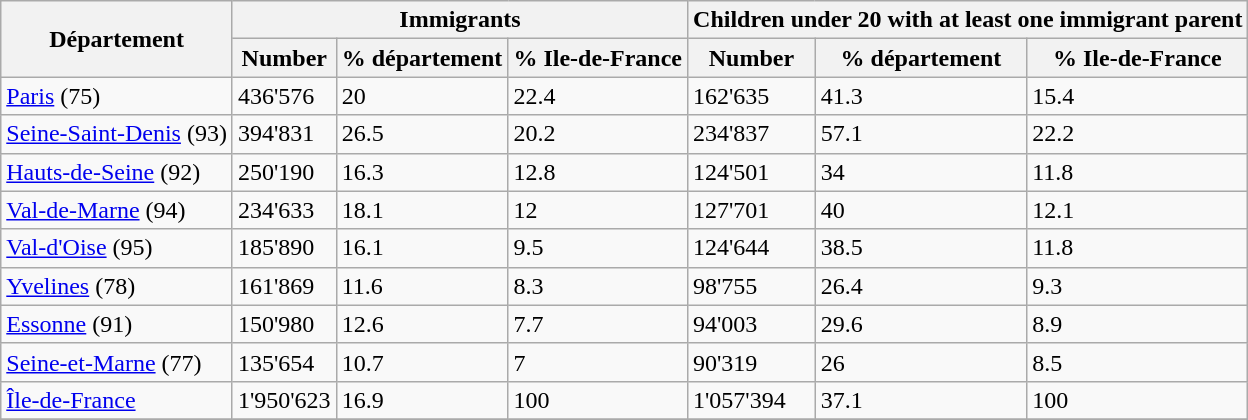<table class="wikitable">
<tr>
<th rowspan="2">Département</th>
<th colspan="3">Immigrants</th>
<th colspan="3">Children under 20 with at least one immigrant parent</th>
</tr>
<tr>
<th>Number</th>
<th>% département</th>
<th>% Ile-de-France</th>
<th>Number</th>
<th>% département</th>
<th>% Ile-de-France</th>
</tr>
<tr>
<td><a href='#'>Paris</a> (75)</td>
<td>436'576</td>
<td>20</td>
<td>22.4</td>
<td>162'635</td>
<td>41.3</td>
<td>15.4</td>
</tr>
<tr>
<td><a href='#'>Seine-Saint-Denis</a> (93)</td>
<td>394'831</td>
<td>26.5</td>
<td>20.2</td>
<td>234'837</td>
<td>57.1</td>
<td>22.2</td>
</tr>
<tr>
<td><a href='#'>Hauts-de-Seine</a> (92)</td>
<td>250'190</td>
<td>16.3</td>
<td>12.8</td>
<td>124'501</td>
<td>34</td>
<td>11.8</td>
</tr>
<tr>
<td><a href='#'>Val-de-Marne</a> (94)</td>
<td>234'633</td>
<td>18.1</td>
<td>12</td>
<td>127'701</td>
<td>40</td>
<td>12.1</td>
</tr>
<tr>
<td><a href='#'>Val-d'Oise</a> (95)</td>
<td>185'890</td>
<td>16.1</td>
<td>9.5</td>
<td>124'644</td>
<td>38.5</td>
<td>11.8</td>
</tr>
<tr>
<td><a href='#'>Yvelines</a> (78)</td>
<td>161'869</td>
<td>11.6</td>
<td>8.3</td>
<td>98'755</td>
<td>26.4</td>
<td>9.3</td>
</tr>
<tr>
<td><a href='#'>Essonne</a> (91)</td>
<td>150'980</td>
<td>12.6</td>
<td>7.7</td>
<td>94'003</td>
<td>29.6</td>
<td>8.9</td>
</tr>
<tr>
<td><a href='#'>Seine-et-Marne</a> (77)</td>
<td>135'654</td>
<td>10.7</td>
<td>7</td>
<td>90'319</td>
<td>26</td>
<td>8.5</td>
</tr>
<tr>
<td><a href='#'>Île-de-France</a></td>
<td>1'950'623</td>
<td>16.9</td>
<td>100</td>
<td>1'057'394</td>
<td>37.1</td>
<td>100</td>
</tr>
<tr>
</tr>
</table>
